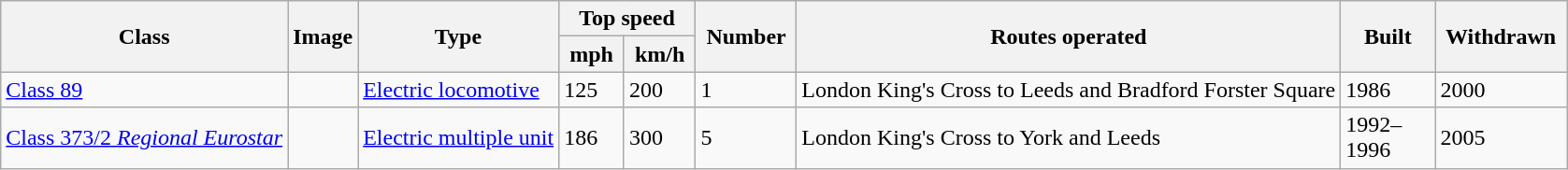<table class="wikitable">
<tr>
<th rowspan="2"> Class </th>
<th rowspan="2">Image</th>
<th rowspan="2"> Type </th>
<th colspan="2"> Top speed </th>
<th rowspan="2"> Number </th>
<th rowspan="2"> Routes operated </th>
<th rowspan="2" style="width:60px;"> Built </th>
<th rowspan="2"> Withdrawn </th>
</tr>
<tr>
<th> mph </th>
<th> km/h </th>
</tr>
<tr>
<td><a href='#'>Class 89</a></td>
<td></td>
<td><a href='#'>Electric locomotive</a></td>
<td>125</td>
<td>200</td>
<td>1</td>
<td>London King's Cross to Leeds and Bradford Forster Square</td>
<td>1986</td>
<td>2000</td>
</tr>
<tr>
<td><a href='#'>Class 373/2 <em>Regional Eurostar</em></a></td>
<td></td>
<td><a href='#'>Electric multiple unit</a></td>
<td>186</td>
<td>300</td>
<td>5</td>
<td>London King's Cross to York and Leeds</td>
<td>1992–1996</td>
<td>2005</td>
</tr>
</table>
